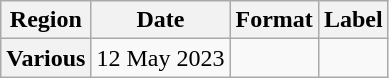<table class="wikitable plainrowheaders">
<tr>
<th scope="col">Region</th>
<th scope="col">Date</th>
<th scope="col">Format</th>
<th scope="col">Label</th>
</tr>
<tr>
<th scope="row">Various</th>
<td>12 May 2023</td>
<td></td>
<td></td>
</tr>
</table>
